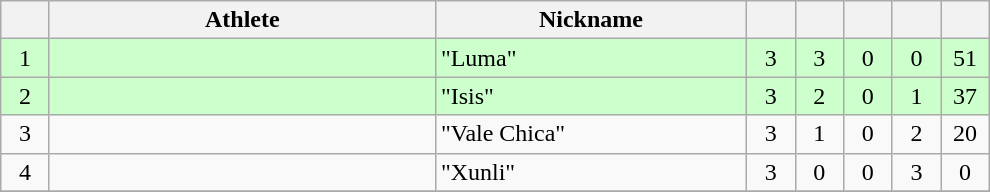<table class="wikitable" style="text-align: center; font-size:100% ">
<tr>
<th width=25></th>
<th width=250>Athlete</th>
<th width=200>Nickname</th>
<th width=25></th>
<th width=25></th>
<th width=25></th>
<th width=25></th>
<th width=25></th>
</tr>
<tr bgcolor="ccffcc">
<td>1</td>
<td align=left></td>
<td align=left>"Luma"</td>
<td>3</td>
<td>3</td>
<td>0</td>
<td>0</td>
<td>51</td>
</tr>
<tr bgcolor="ccffcc">
<td>2</td>
<td align=left></td>
<td align=left>"Isis"</td>
<td>3</td>
<td>2</td>
<td>0</td>
<td>1</td>
<td>37</td>
</tr>
<tr>
<td>3</td>
<td align=left></td>
<td align=left>"Vale Chica"</td>
<td>3</td>
<td>1</td>
<td>0</td>
<td>2</td>
<td>20</td>
</tr>
<tr>
<td>4</td>
<td align=left></td>
<td align=left>"Xunli"</td>
<td>3</td>
<td>0</td>
<td>0</td>
<td>3</td>
<td>0</td>
</tr>
<tr>
</tr>
</table>
